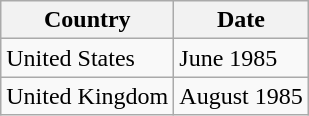<table class="wikitable">
<tr>
<th scope="col">Country</th>
<th scope="col">Date</th>
</tr>
<tr>
<td>United States</td>
<td>June 1985</td>
</tr>
<tr>
<td>United Kingdom</td>
<td>August 1985</td>
</tr>
</table>
